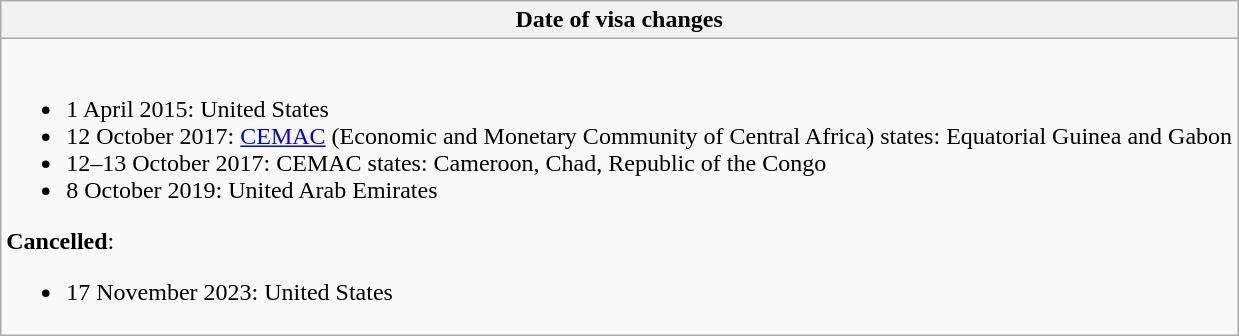<table class="wikitable collapsible collapsed">
<tr>
<th style="width:100%;";">Date of visa changes</th>
</tr>
<tr>
<td><br><ul><li>1 April 2015: United States</li><li>12 October 2017: <a href='#'>CEMAC</a> (Economic and Monetary Community of Central Africa) states: Equatorial Guinea and Gabon</li><li>12–13 October 2017: CEMAC states: Cameroon, Chad, Republic of the Congo</li><li>8 October 2019: United Arab Emirates</li></ul><strong>Cancelled</strong>:<ul><li>17 November 2023: United States</li></ul></td>
</tr>
</table>
